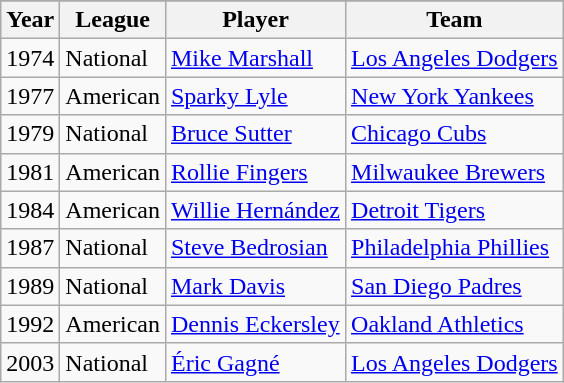<table class="wikitable">
<tr>
</tr>
<tr>
<th>Year</th>
<th>League</th>
<th>Player</th>
<th>Team</th>
</tr>
<tr>
<td>1974</td>
<td>National</td>
<td><a href='#'>Mike Marshall</a></td>
<td><a href='#'>Los Angeles Dodgers</a></td>
</tr>
<tr>
<td>1977</td>
<td>American</td>
<td><a href='#'>Sparky Lyle</a></td>
<td><a href='#'>New York Yankees</a></td>
</tr>
<tr>
<td>1979</td>
<td>National</td>
<td><a href='#'>Bruce Sutter</a></td>
<td><a href='#'>Chicago Cubs</a></td>
</tr>
<tr>
<td>1981</td>
<td>American</td>
<td><a href='#'>Rollie Fingers</a></td>
<td><a href='#'>Milwaukee Brewers</a></td>
</tr>
<tr>
<td>1984</td>
<td>American</td>
<td><a href='#'>Willie Hernández</a></td>
<td><a href='#'>Detroit Tigers</a></td>
</tr>
<tr>
<td>1987</td>
<td>National</td>
<td><a href='#'>Steve Bedrosian</a></td>
<td><a href='#'>Philadelphia Phillies</a></td>
</tr>
<tr>
<td>1989</td>
<td>National</td>
<td><a href='#'>Mark Davis</a></td>
<td><a href='#'>San Diego Padres</a></td>
</tr>
<tr>
<td>1992</td>
<td>American</td>
<td><a href='#'>Dennis Eckersley</a></td>
<td><a href='#'>Oakland Athletics</a></td>
</tr>
<tr>
<td>2003</td>
<td>National</td>
<td><a href='#'>Éric Gagné</a></td>
<td><a href='#'>Los Angeles Dodgers</a></td>
</tr>
</table>
